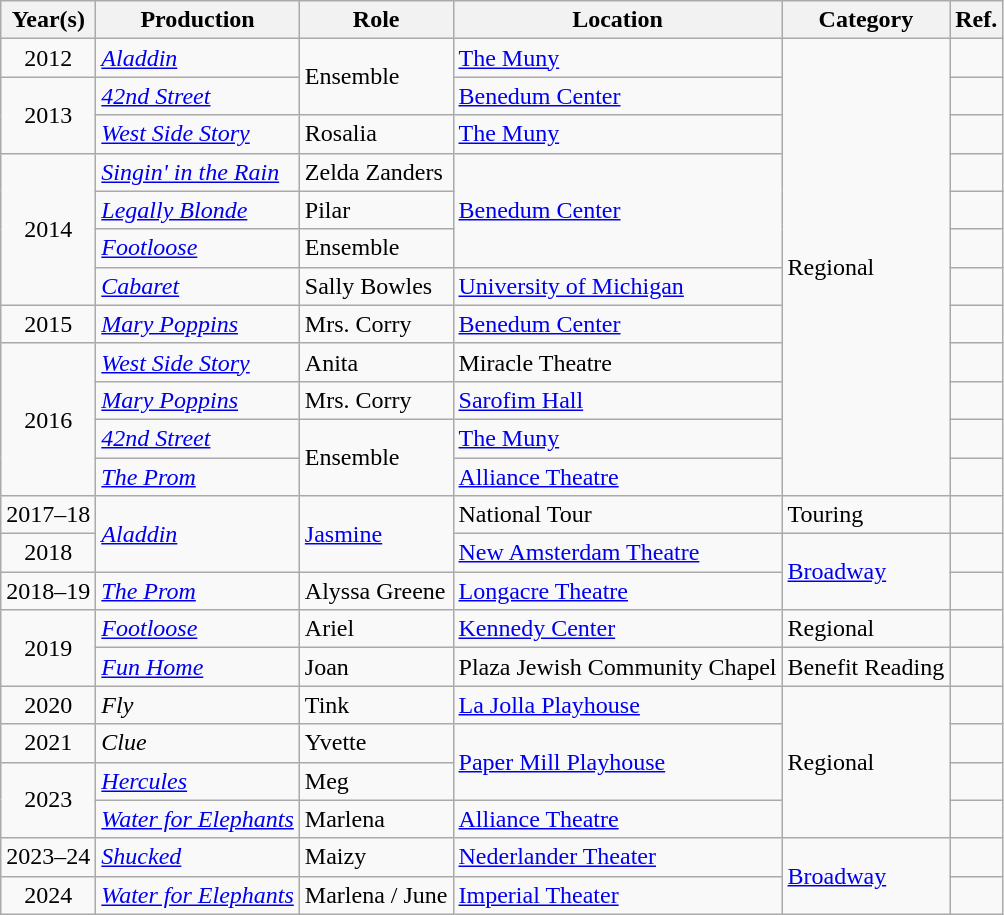<table class="wikitable sortable">
<tr>
<th>Year(s)</th>
<th>Production</th>
<th>Role</th>
<th>Location</th>
<th>Category</th>
<th>Ref.</th>
</tr>
<tr>
<td align=center>2012</td>
<td><em><a href='#'>Aladdin</a></em></td>
<td rowspan=2>Ensemble</td>
<td><a href='#'>The Muny</a></td>
<td rowspan=12>Regional</td>
<td></td>
</tr>
<tr>
<td rowspan=2 align=center>2013</td>
<td><a href='#'><em>42nd Street</em></a></td>
<td><a href='#'>Benedum Center</a></td>
<td></td>
</tr>
<tr>
<td><em><a href='#'>West Side Story</a></em></td>
<td>Rosalia</td>
<td><a href='#'>The Muny</a></td>
<td></td>
</tr>
<tr>
<td rowspan=4 align=center>2014</td>
<td><em><a href='#'>Singin' in the Rain</a></em></td>
<td>Zelda Zanders</td>
<td rowspan=3><a href='#'>Benedum Center</a></td>
<td></td>
</tr>
<tr>
<td><em><a href='#'>Legally Blonde</a></em></td>
<td>Pilar</td>
<td></td>
</tr>
<tr>
<td><a href='#'><em>Footloose</em></a></td>
<td>Ensemble</td>
<td></td>
</tr>
<tr>
<td><a href='#'><em>Cabaret</em></a></td>
<td>Sally Bowles</td>
<td><a href='#'>University of Michigan</a></td>
<td></td>
</tr>
<tr>
<td align=center>2015</td>
<td><em><a href='#'>Mary Poppins</a></em></td>
<td>Mrs. Corry</td>
<td><a href='#'>Benedum Center</a></td>
<td></td>
</tr>
<tr>
<td rowspan=4 align="center">2016</td>
<td><em><a href='#'>West Side Story</a></em></td>
<td>Anita</td>
<td>Miracle Theatre</td>
<td></td>
</tr>
<tr>
<td><em><a href='#'>Mary Poppins</a></em></td>
<td>Mrs. Corry</td>
<td><a href='#'>Sarofim Hall</a></td>
<td></td>
</tr>
<tr>
<td><a href='#'><em>42nd Street</em></a></td>
<td rowspan=2>Ensemble</td>
<td><a href='#'>The Muny</a></td>
<td></td>
</tr>
<tr>
<td><em><a href='#'>The Prom</a></em></td>
<td><a href='#'>Alliance Theatre</a></td>
<td></td>
</tr>
<tr>
<td align="center">2017–18</td>
<td rowspan="2"><em><a href='#'>Aladdin</a></em></td>
<td rowspan="2"><a href='#'>Jasmine</a></td>
<td>National Tour</td>
<td>Touring</td>
<td></td>
</tr>
<tr>
<td align="center">2018</td>
<td><a href='#'>New Amsterdam Theatre</a></td>
<td rowspan="2"><a href='#'>Broadway</a></td>
<td></td>
</tr>
<tr>
<td align="center">2018–19</td>
<td><em><a href='#'>The Prom</a></em></td>
<td>Alyssa Greene</td>
<td><a href='#'>Longacre Theatre</a></td>
<td></td>
</tr>
<tr>
<td rowspan="2" align="center">2019</td>
<td><em><a href='#'>Footloose</a></em></td>
<td>Ariel</td>
<td><a href='#'>Kennedy Center</a></td>
<td>Regional</td>
<td></td>
</tr>
<tr>
<td><em><a href='#'>Fun Home</a></em></td>
<td>Joan</td>
<td>Plaza Jewish Community Chapel</td>
<td>Benefit Reading</td>
<td></td>
</tr>
<tr>
<td align="center">2020</td>
<td><em>Fly</em></td>
<td>Tink</td>
<td><a href='#'>La Jolla Playhouse</a></td>
<td rowspan="4">Regional</td>
<td></td>
</tr>
<tr>
<td align="center">2021</td>
<td><em>Clue</em></td>
<td>Yvette</td>
<td rowspan="2"><a href='#'>Paper Mill Playhouse</a></td>
<td></td>
</tr>
<tr>
<td rowspan=2 align="center">2023</td>
<td><em><a href='#'>Hercules</a></em></td>
<td>Meg</td>
<td></td>
</tr>
<tr>
<td><em><a href='#'>Water for Elephants</a></em></td>
<td>Marlena</td>
<td><a href='#'>Alliance Theatre</a></td>
<td></td>
</tr>
<tr>
<td align="center">2023–24</td>
<td><em><a href='#'>Shucked</a></em></td>
<td>Maizy</td>
<td><a href='#'>Nederlander Theater</a></td>
<td rowspan=2><a href='#'>Broadway</a></td>
<td></td>
</tr>
<tr>
<td align="center">2024</td>
<td><em><a href='#'>Water for Elephants</a></em></td>
<td>Marlena / June</td>
<td><a href='#'>Imperial Theater</a></td>
<td></td>
</tr>
</table>
